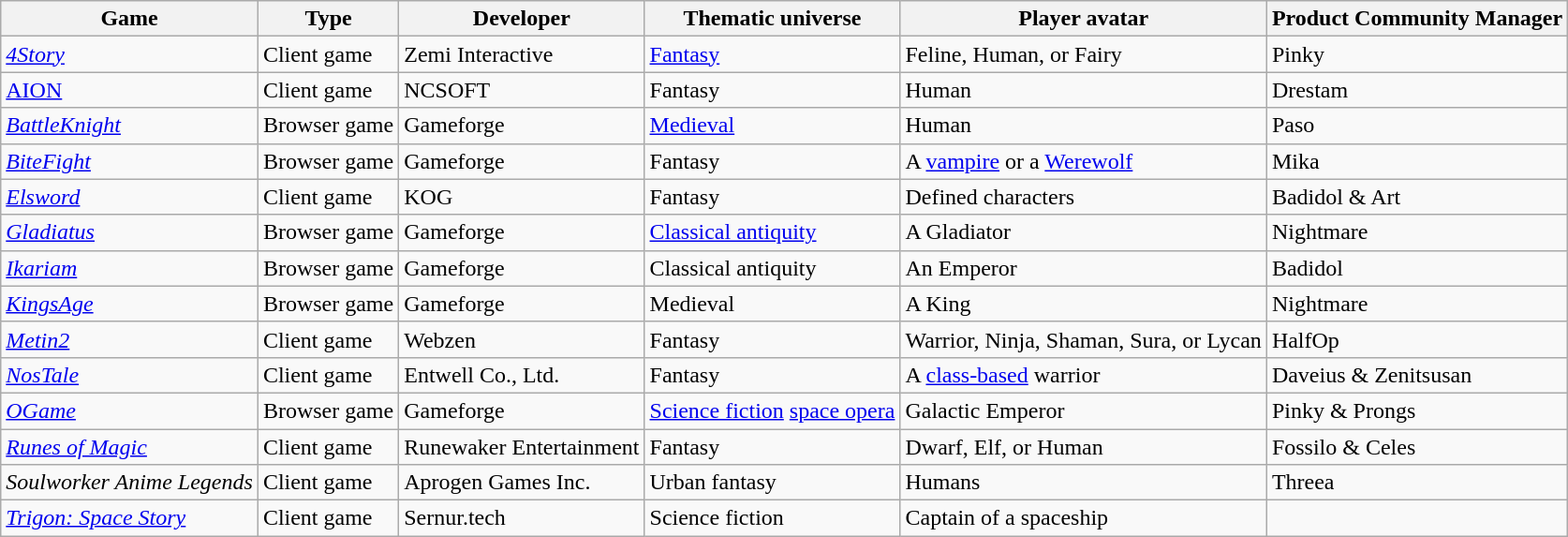<table class="wikitable">
<tr>
<th>Game</th>
<th>Type</th>
<th>Developer</th>
<th>Thematic universe</th>
<th>Player avatar</th>
<th>Product Community Manager</th>
</tr>
<tr>
<td><em><a href='#'>4Story</a></em></td>
<td>Client game</td>
<td>Zemi Interactive</td>
<td><a href='#'>Fantasy</a></td>
<td>Feline, Human, or Fairy</td>
<td>Pinky</td>
</tr>
<tr>
<td><a href='#'>AION</a></td>
<td>Client game</td>
<td>NCSOFT</td>
<td>Fantasy</td>
<td>Human</td>
<td>Drestam</td>
</tr>
<tr>
<td><em><a href='#'>BattleKnight</a></em></td>
<td>Browser game</td>
<td>Gameforge</td>
<td><a href='#'>Medieval</a></td>
<td>Human</td>
<td>Paso</td>
</tr>
<tr>
<td><em><a href='#'>BiteFight</a></em></td>
<td>Browser game</td>
<td>Gameforge</td>
<td>Fantasy</td>
<td>A <a href='#'>vampire</a> or a <a href='#'>Werewolf</a></td>
<td>Mika</td>
</tr>
<tr>
<td><em><a href='#'>Elsword</a></em></td>
<td>Client game</td>
<td>KOG</td>
<td>Fantasy</td>
<td>Defined characters</td>
<td>Badidol & Art</td>
</tr>
<tr>
<td><em><a href='#'>Gladiatus</a></em></td>
<td>Browser game</td>
<td>Gameforge</td>
<td><a href='#'>Classical antiquity</a></td>
<td>A Gladiator</td>
<td>Nightmare</td>
</tr>
<tr>
<td><em><a href='#'>Ikariam</a></em></td>
<td>Browser game</td>
<td>Gameforge</td>
<td>Classical antiquity</td>
<td>An Emperor</td>
<td>Badidol</td>
</tr>
<tr>
<td><em><a href='#'>KingsAge</a></em></td>
<td>Browser game</td>
<td>Gameforge</td>
<td>Medieval</td>
<td>A King</td>
<td>Nightmare</td>
</tr>
<tr>
<td><em><a href='#'>Metin2</a></em></td>
<td>Client game</td>
<td>Webzen</td>
<td>Fantasy</td>
<td>Warrior, Ninja, Shaman, Sura, or Lycan</td>
<td>HalfOp</td>
</tr>
<tr>
<td><em><a href='#'>NosTale</a></em></td>
<td>Client game</td>
<td>Entwell Co., Ltd.</td>
<td>Fantasy</td>
<td>A <a href='#'>class-based</a> warrior</td>
<td>Daveius & Zenitsusan</td>
</tr>
<tr>
<td><em><a href='#'>OGame</a></em></td>
<td>Browser game</td>
<td>Gameforge</td>
<td><a href='#'>Science fiction</a> <a href='#'>space opera</a></td>
<td>Galactic Emperor</td>
<td>Pinky & Prongs</td>
</tr>
<tr>
<td><em><a href='#'>Runes of Magic</a></em></td>
<td>Client game</td>
<td>Runewaker Entertainment</td>
<td>Fantasy</td>
<td>Dwarf, Elf, or Human</td>
<td>Fossilo & Celes</td>
</tr>
<tr>
<td><em>Soulworker Anime Legends</em></td>
<td>Client game</td>
<td>Aprogen Games Inc.</td>
<td>Urban fantasy</td>
<td>Humans</td>
<td>Threea</td>
</tr>
<tr>
<td><em><a href='#'>Trigon: Space Story</a></em></td>
<td>Client game</td>
<td>Sernur.tech</td>
<td>Science fiction</td>
<td>Captain of a spaceship</td>
<td></td>
</tr>
</table>
